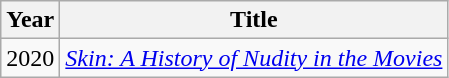<table class="wikitable sortable" style="text-align:left;">
<tr>
<th>Year</th>
<th>Title</th>
</tr>
<tr>
<td>2020</td>
<td><em><a href='#'>Skin: A History of Nudity in the Movies</a></em></td>
</tr>
</table>
